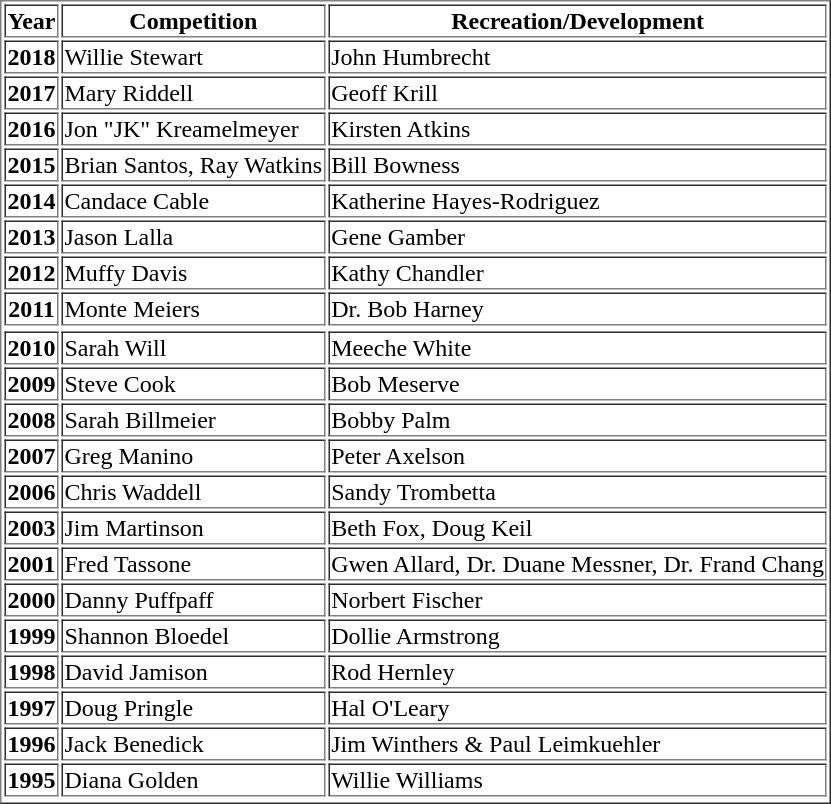<table border="1">
<tr>
<th scope="col">Year</th>
<th scope="col">Competition</th>
<th scope="col">Recreation/Development</th>
</tr>
<tr>
<th>2018</th>
<td>Willie Stewart</td>
<td>John Humbrecht</td>
</tr>
<tr>
<th>2017</th>
<td>Mary Riddell</td>
<td>Geoff Krill</td>
</tr>
<tr>
<th scope="row">2016</th>
<td>Jon "JK" Kreamelmeyer</td>
<td>Kirsten Atkins</td>
</tr>
<tr>
<th scope="row">2015</th>
<td>Brian Santos, Ray Watkins</td>
<td>Bill Bowness</td>
</tr>
<tr>
<th scope="row">2014</th>
<td>Candace Cable</td>
<td>Katherine Hayes-Rodriguez</td>
</tr>
<tr>
<th scope="row">2013</th>
<td>Jason Lalla</td>
<td>Gene Gamber</td>
</tr>
<tr |->
<th scope="row">2012</th>
<td>Muffy Davis</td>
<td>Kathy Chandler</td>
</tr>
<tr>
<th scope="row">2011</th>
<td>Monte Meiers</td>
<td>Dr. Bob Harney</td>
</tr>
<tr>
</tr>
<tr>
<th scope="row">2010</th>
<td>Sarah Will</td>
<td>Meeche White</td>
</tr>
<tr>
<th scope="row">2009</th>
<td>Steve Cook</td>
<td>Bob Meserve</td>
</tr>
<tr>
<th scope="row">2008</th>
<td>Sarah Billmeier</td>
<td>Bobby Palm</td>
</tr>
<tr>
<th scope="row">2007</th>
<td>Greg Manino</td>
<td>Peter Axelson</td>
</tr>
<tr>
<th scope="row">2006</th>
<td>Chris Waddell</td>
<td>Sandy Trombetta</td>
</tr>
<tr>
<th scope="row">2003</th>
<td>Jim Martinson</td>
<td>Beth Fox, Doug Keil</td>
</tr>
<tr>
<th scope="row">2001</th>
<td>Fred Tassone</td>
<td>Gwen Allard, Dr. Duane Messner, Dr. Frand Chang</td>
</tr>
<tr>
<th scope="row">2000</th>
<td>Danny Puffpaff</td>
<td>Norbert Fischer</td>
</tr>
<tr>
<th scope="row">1999</th>
<td>Shannon Bloedel</td>
<td>Dollie Armstrong</td>
</tr>
<tr>
<th scope="row">1998</th>
<td>David Jamison</td>
<td>Rod Hernley</td>
</tr>
<tr>
<th scope="row">1997</th>
<td>Doug Pringle</td>
<td>Hal O'Leary</td>
</tr>
<tr>
<th scope="row">1996</th>
<td>Jack Benedick</td>
<td>Jim Winthers & Paul Leimkuehler</td>
</tr>
<tr>
<th scope="row">1995</th>
<td>Diana Golden</td>
<td>Willie Williams</td>
</tr>
<tr>
</tr>
</table>
